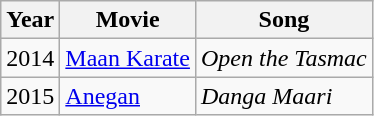<table class="wikitable">
<tr>
<th>Year</th>
<th>Movie</th>
<th>Song</th>
</tr>
<tr>
<td>2014</td>
<td><a href='#'>Maan Karate</a></td>
<td><em>Open the Tasmac</em></td>
</tr>
<tr>
<td>2015</td>
<td><a href='#'>Anegan</a></td>
<td><em>Danga Maari</em></td>
</tr>
</table>
